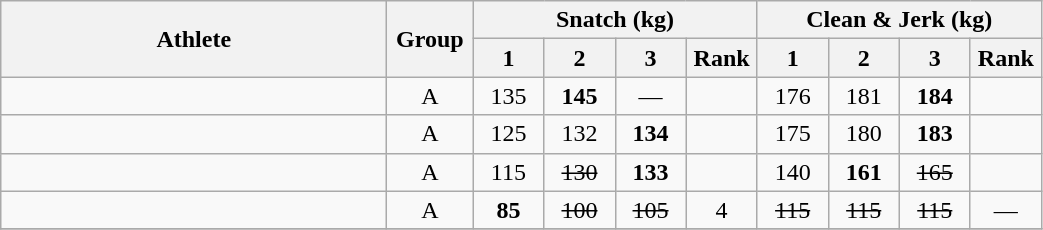<table class = "wikitable sortable" style="text-align:center;">
<tr>
<th rowspan=2 class="unsortable" width=250>Athlete</th>
<th rowspan=2 class="unsortable" width=50>Group</th>
<th colspan=4>Snatch (kg)</th>
<th colspan=4>Clean & Jerk (kg)</th>
</tr>
<tr>
<th width=40 class="unsortable">1</th>
<th width=40 class="unsortable">2</th>
<th width=40 class="unsortable">3</th>
<th width=40>Rank</th>
<th width=40 class="unsortable">1</th>
<th width=40 class="unsortable">2</th>
<th width=40 class="unsortable">3</th>
<th width=40>Rank</th>
</tr>
<tr>
<td align=left></td>
<td>A</td>
<td>135</td>
<td><strong>145</strong></td>
<td>—</td>
<td></td>
<td>176</td>
<td>181</td>
<td><strong>184</strong></td>
<td></td>
</tr>
<tr>
<td align=left></td>
<td>A</td>
<td>125</td>
<td>132</td>
<td><strong>134</strong></td>
<td></td>
<td>175</td>
<td>180</td>
<td><strong>183</strong></td>
<td></td>
</tr>
<tr>
<td align=left></td>
<td>A</td>
<td>115</td>
<td><s>130</s></td>
<td><strong>133</strong></td>
<td></td>
<td>140</td>
<td><strong>161</strong></td>
<td><s>165</s></td>
<td></td>
</tr>
<tr>
<td align=left></td>
<td>A</td>
<td><strong>85</strong></td>
<td><s>100</s></td>
<td><s>105</s></td>
<td>4</td>
<td><s>115</s></td>
<td><s>115</s></td>
<td><s>115</s></td>
<td>—</td>
</tr>
<tr>
</tr>
</table>
